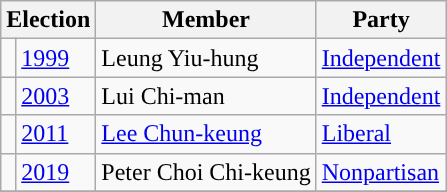<table class="wikitable">
<tr>
<th colspan="2">Election</th>
<th>Member</th>
<th>Party</th>
</tr>
<tr>
<td style="background-color: "></td>
<td><a href='#'>1999</a></td>
<td>Leung Yiu-hung</td>
<td><a href='#'>Independent</a></td>
</tr>
<tr>
<td style="background-color: "></td>
<td><a href='#'>2003</a></td>
<td>Lui Chi-man</td>
<td><a href='#'>Independent</a></td>
</tr>
<tr>
<td style="background-color: "></td>
<td><a href='#'>2011</a></td>
<td><a href='#'>Lee Chun-keung</a></td>
<td><a href='#'>Liberal</a></td>
</tr>
<tr>
<td style="background-color: "></td>
<td><a href='#'>2019</a></td>
<td>Peter Choi Chi-keung</td>
<td><a href='#'>Nonpartisan</a></td>
</tr>
<tr>
</tr>
</table>
